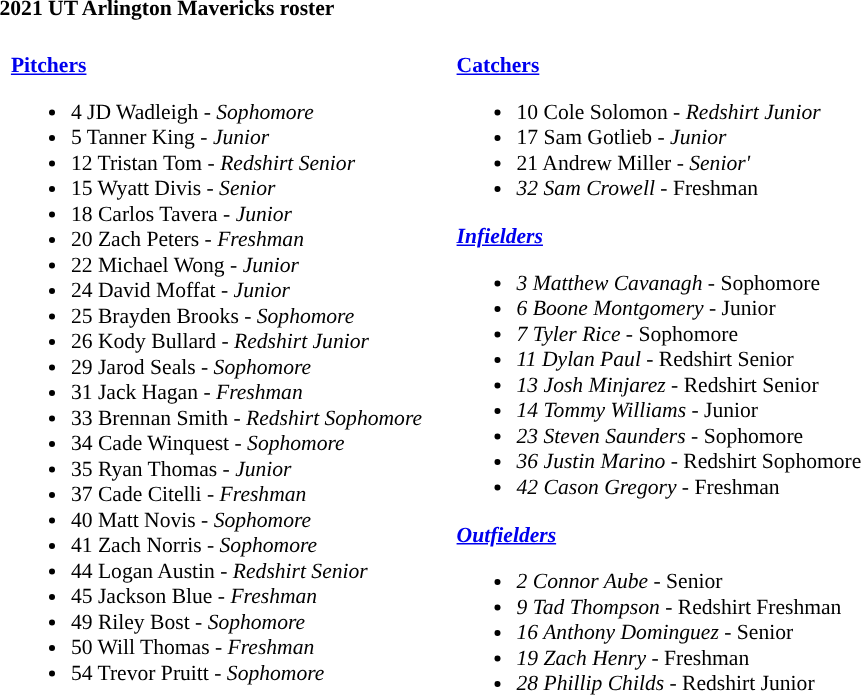<table class="toccolours" style="text-align: left; font-size:90%;">
<tr>
<th colspan="9">2021 UT Arlington Mavericks roster</th>
</tr>
<tr>
<td width="03"> </td>
<td valign="top"><br><strong><a href='#'>Pitchers</a></strong><ul><li>4 JD Wadleigh - <em>Sophomore</em></li><li>5 Tanner King - <em>Junior</em></li><li>12 Tristan Tom - <em>Redshirt Senior</em></li><li>15 Wyatt Divis - <em>Senior</em></li><li>18 Carlos Tavera - <em>Junior</em></li><li>20 Zach Peters - <em>Freshman</em></li><li>22 Michael Wong - <em>Junior</em></li><li>24 David Moffat - <em>Junior</em></li><li>25 Brayden Brooks - <em>Sophomore</em></li><li>26 Kody Bullard - <em>Redshirt Junior</em></li><li>29 Jarod Seals - <em>Sophomore</em></li><li>31 Jack Hagan - <em>Freshman</em></li><li>33 Brennan Smith - <em>Redshirt Sophomore</em></li><li>34 Cade Winquest - <em>Sophomore</em></li><li>35 Ryan Thomas - <em>Junior</em></li><li>37 Cade Citelli - <em>Freshman</em></li><li>40 Matt Novis - <em>Sophomore</em></li><li>41 Zach Norris - <em>Sophomore</em></li><li>44 Logan Austin - <em>Redshirt Senior</em></li><li>45 Jackson Blue - <em>Freshman</em></li><li>49 Riley Bost - <em>Sophomore</em></li><li>50 Will Thomas - <em>Freshman</em></li><li>54 Trevor Pruitt - <em>Sophomore</em></li></ul></td>
<td width="15"> </td>
<td valign="top"><br><strong><a href='#'>Catchers</a></strong><ul><li>10 Cole Solomon - <em>Redshirt Junior</em></li><li>17 Sam Gotlieb - <em>Junior</em></li><li>21 Andrew Miller - <em>Senior'</li><li>32 Sam Crowell - </em>Freshman<em></li></ul><strong><a href='#'>Infielders</a></strong><ul><li>3 Matthew Cavanagh - </em>Sophomore<em></li><li>6 Boone Montgomery - </em>Junior<em></li><li>7 Tyler Rice - </em>Sophomore<em></li><li>11 Dylan Paul - </em>Redshirt Senior<em></li><li>13 Josh Minjarez - </em>Redshirt Senior<em></li><li>14 Tommy Williams - </em>Junior<em></li><li>23 Steven Saunders - </em>Sophomore<em></li><li>36 Justin Marino - </em>Redshirt Sophomore<em></li><li>42 Cason Gregory - </em>Freshman<em></li></ul><strong><a href='#'>Outfielders</a></strong><ul><li>2 Connor Aube - </em>Senior<em></li><li>9 Tad Thompson - </em>Redshirt Freshman<em></li><li>16 Anthony Dominguez - </em>Senior<em></li><li>19 Zach Henry - </em>Freshman<em></li><li>28 Phillip Childs - </em>Redshirt Junior<em></li></ul></td>
</tr>
</table>
